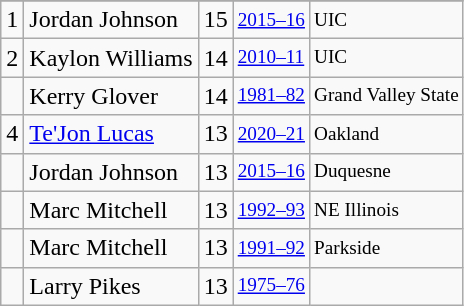<table class="wikitable">
<tr>
</tr>
<tr>
<td>1</td>
<td>Jordan Johnson</td>
<td>15</td>
<td style="font-size:80%;"><a href='#'>2015–16</a></td>
<td style="font-size:80%;">UIC</td>
</tr>
<tr>
<td>2</td>
<td>Kaylon Williams</td>
<td>14</td>
<td style="font-size:80%;"><a href='#'>2010–11</a></td>
<td style="font-size:80%;">UIC</td>
</tr>
<tr>
<td></td>
<td>Kerry Glover</td>
<td>14</td>
<td style="font-size:80%;"><a href='#'>1981–82</a></td>
<td style="font-size:80%;">Grand Valley State</td>
</tr>
<tr>
<td>4</td>
<td><a href='#'>Te'Jon Lucas</a></td>
<td>13</td>
<td style="font-size:80%;"><a href='#'>2020–21</a></td>
<td style="font-size:80%;">Oakland</td>
</tr>
<tr>
<td></td>
<td>Jordan Johnson</td>
<td>13</td>
<td style="font-size:80%;"><a href='#'>2015–16</a></td>
<td style="font-size:80%;">Duquesne</td>
</tr>
<tr>
<td></td>
<td>Marc Mitchell</td>
<td>13</td>
<td style="font-size:80%;"><a href='#'>1992–93</a></td>
<td style="font-size:80%;">NE Illinois</td>
</tr>
<tr>
<td></td>
<td>Marc Mitchell</td>
<td>13</td>
<td style="font-size:80%;"><a href='#'>1991–92</a></td>
<td style="font-size:80%;">Parkside</td>
</tr>
<tr>
<td></td>
<td>Larry Pikes</td>
<td>13</td>
<td style="font-size:80%;"><a href='#'>1975–76</a></td>
<td style="font-size:80%;"></td>
</tr>
</table>
